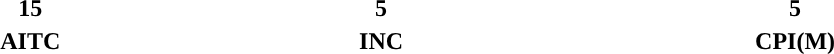<table style="width:65%; text-align:center;">
<tr>
<td style="background:"><strong>15</strong></td>
<td style="background:"><strong>5</strong></td>
<td style="background:"><strong>5</strong></td>
</tr>
<tr>
<td><span><strong>AITC</strong></span></td>
<td><span><strong>INC</strong></span></td>
<td><span><strong>CPI(M)</strong></span></td>
</tr>
</table>
